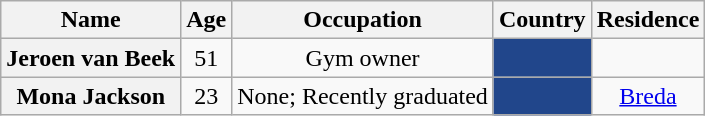<table class="wikitable sortable" style="text-align:center;">
<tr>
<th>Name</th>
<th>Age</th>
<th>Occupation</th>
<th>Country</th>
<th>Residence</th>
</tr>
<tr>
<th>Jeroen van Beek</th>
<td>51</td>
<td>Gym owner</td>
<td style="background:#21468B"></td>
<td></td>
</tr>
<tr>
<th>Mona Jackson</th>
<td>23</td>
<td>None; Recently graduated</td>
<td style="background:#21468B"></td>
<td><a href='#'>Breda</a></td>
</tr>
</table>
